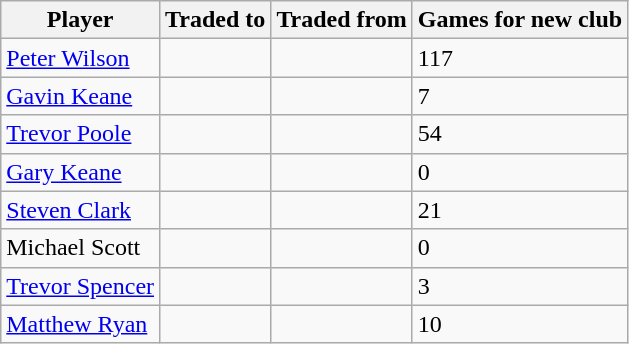<table class="wikitable sortable">
<tr>
<th>Player</th>
<th>Traded to</th>
<th>Traded from</th>
<th>Games for new club</th>
</tr>
<tr>
<td><a href='#'>Peter Wilson</a></td>
<td></td>
<td></td>
<td>117</td>
</tr>
<tr>
<td><a href='#'>Gavin Keane</a></td>
<td></td>
<td></td>
<td>7</td>
</tr>
<tr>
<td><a href='#'>Trevor Poole</a></td>
<td></td>
<td></td>
<td>54</td>
</tr>
<tr>
<td><a href='#'>Gary Keane</a></td>
<td></td>
<td></td>
<td>0</td>
</tr>
<tr>
<td><a href='#'>Steven Clark</a></td>
<td></td>
<td></td>
<td>21</td>
</tr>
<tr>
<td>Michael Scott</td>
<td></td>
<td></td>
<td>0</td>
</tr>
<tr>
<td><a href='#'>Trevor Spencer</a></td>
<td></td>
<td></td>
<td>3</td>
</tr>
<tr>
<td><a href='#'>Matthew Ryan</a></td>
<td></td>
<td></td>
<td>10</td>
</tr>
</table>
